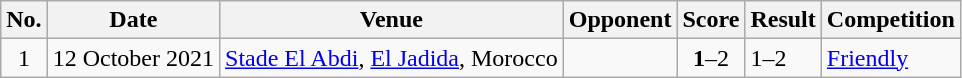<table class="wikitable sortable">
<tr>
<th scope="col">No.</th>
<th scope="col">Date</th>
<th scope="col">Venue</th>
<th scope="col">Opponent</th>
<th scope="col">Score</th>
<th scope="col">Result</th>
<th scope="col">Competition</th>
</tr>
<tr>
<td align="center">1</td>
<td>12 October 2021</td>
<td><a href='#'>Stade El Abdi</a>, <a href='#'>El Jadida</a>, Morocco</td>
<td></td>
<td align="center"><strong>1</strong>–2</td>
<td "text-align:center">1–2</td>
<td><a href='#'>Friendly</a></td>
</tr>
</table>
